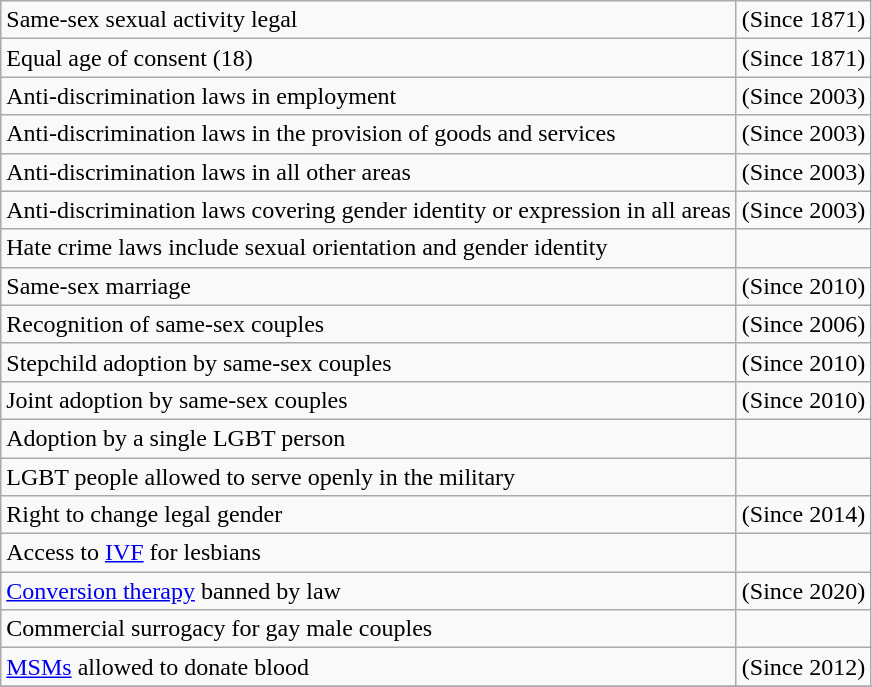<table class="wikitable">
<tr>
<td>Same-sex sexual activity legal</td>
<td> (Since 1871)</td>
</tr>
<tr>
<td>Equal age of consent (18)</td>
<td> (Since 1871)</td>
</tr>
<tr>
<td>Anti-discrimination laws in employment</td>
<td> (Since 2003)</td>
</tr>
<tr>
<td>Anti-discrimination laws in the provision of goods and services</td>
<td> (Since 2003)</td>
</tr>
<tr>
<td>Anti-discrimination laws in all other areas</td>
<td> (Since 2003)</td>
</tr>
<tr>
<td>Anti-discrimination laws covering gender identity or expression in all areas</td>
<td> (Since 2003)</td>
</tr>
<tr>
<td>Hate crime laws include sexual orientation and gender identity</td>
<td></td>
</tr>
<tr>
<td>Same-sex marriage</td>
<td> (Since 2010)</td>
</tr>
<tr>
<td>Recognition of same-sex couples</td>
<td> (Since 2006)</td>
</tr>
<tr>
<td>Stepchild adoption by same-sex couples</td>
<td> (Since 2010)</td>
</tr>
<tr>
<td>Joint adoption by same-sex couples</td>
<td> (Since 2010)</td>
</tr>
<tr>
<td>Adoption by a single LGBT person</td>
<td></td>
</tr>
<tr>
<td>LGBT people allowed to serve openly in the military</td>
<td></td>
</tr>
<tr>
<td>Right to change legal gender</td>
<td> (Since 2014)</td>
</tr>
<tr>
<td>Access to <a href='#'>IVF</a> for lesbians</td>
<td></td>
</tr>
<tr>
<td><a href='#'>Conversion therapy</a> banned by law</td>
<td> (Since 2020)</td>
</tr>
<tr>
<td>Commercial surrogacy for gay male couples</td>
<td></td>
</tr>
<tr>
<td><a href='#'>MSMs</a> allowed to donate blood</td>
<td> (Since 2012)</td>
</tr>
<tr>
</tr>
</table>
